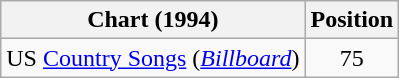<table class="wikitable sortable">
<tr>
<th scope="col">Chart (1994)</th>
<th scope="col">Position</th>
</tr>
<tr>
<td>US <a href='#'>Country Songs</a> (<em><a href='#'>Billboard</a></em>)</td>
<td align="center">75</td>
</tr>
</table>
